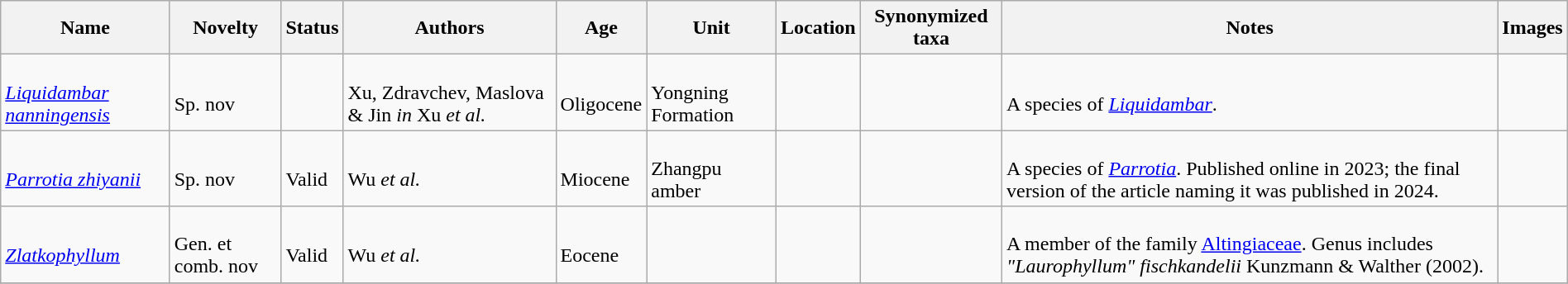<table class="wikitable sortable" align="center" width="100%">
<tr>
<th>Name</th>
<th>Novelty</th>
<th>Status</th>
<th>Authors</th>
<th>Age</th>
<th>Unit</th>
<th>Location</th>
<th>Synonymized taxa</th>
<th>Notes</th>
<th>Images</th>
</tr>
<tr>
<td><br><em><a href='#'>Liquidambar nanningensis</a></em></td>
<td><br>Sp. nov</td>
<td></td>
<td><br>Xu, Zdravchev, Maslova & Jin <em>in</em> Xu <em>et al.</em></td>
<td><br>Oligocene</td>
<td><br>Yongning Formation</td>
<td><br></td>
<td></td>
<td><br>A species of <em><a href='#'>Liquidambar</a></em>.</td>
<td></td>
</tr>
<tr>
<td><br><em><a href='#'>Parrotia zhiyanii</a></em></td>
<td><br>Sp. nov</td>
<td><br>Valid</td>
<td><br>Wu <em>et al.</em></td>
<td><br>Miocene</td>
<td><br>Zhangpu amber</td>
<td><br></td>
<td></td>
<td><br>A species of <em><a href='#'>Parrotia</a></em>. Published online in 2023; the final version of the article naming it was published in 2024.</td>
<td></td>
</tr>
<tr>
<td><br><em><a href='#'>Zlatkophyllum</a></em></td>
<td><br>Gen. et comb. nov</td>
<td><br>Valid</td>
<td><br>Wu <em>et al.</em></td>
<td><br>Eocene</td>
<td></td>
<td><br></td>
<td></td>
<td><br>A member of the family <a href='#'>Altingiaceae</a>. Genus includes <em>"Laurophyllum" fischkandelii</em> Kunzmann & Walther (2002).</td>
<td></td>
</tr>
<tr>
</tr>
</table>
